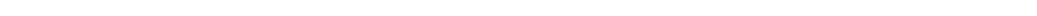<table style="width:88%; text-align:center;">
<tr style="color:white;">
<td style="background:"><strong>12</strong></td>
<td style="background:"><strong>4</strong></td>
<td style="background:"><strong>47</strong></td>
</tr>
</table>
